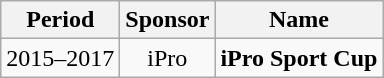<table class="wikitable" style="text-align:center;">
<tr>
<th>Period</th>
<th>Sponsor</th>
<th>Name</th>
</tr>
<tr>
<td>2015–2017</td>
<td>iPro</td>
<td><strong>iPro Sport Cup</strong></td>
</tr>
</table>
